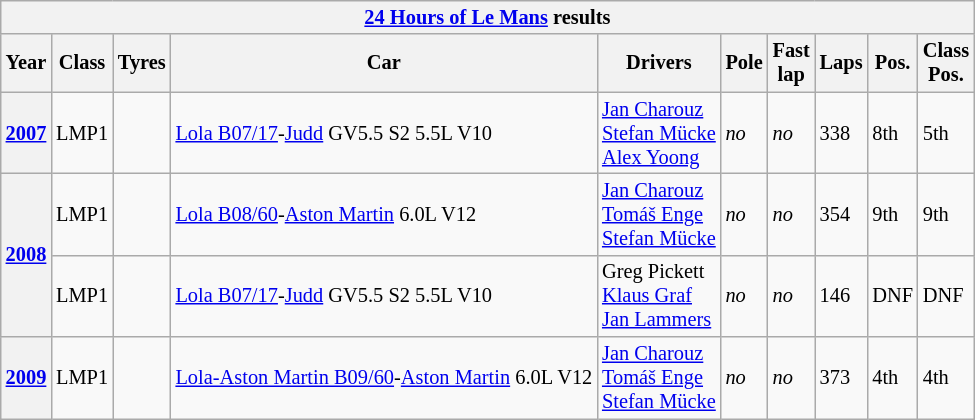<table class="wikitable" style="font-size:85%">
<tr>
<th colspan=10><a href='#'>24 Hours of Le Mans</a> results</th>
</tr>
<tr>
<th>Year</th>
<th>Class</th>
<th>Tyres</th>
<th>Car</th>
<th>Drivers</th>
<th>Pole</th>
<th>Fast<br>lap</th>
<th>Laps</th>
<th>Pos.</th>
<th>Class<br>Pos.</th>
</tr>
<tr>
<th><a href='#'>2007</a></th>
<td>LMP1</td>
<td></td>
<td><a href='#'>Lola B07/17</a>-<a href='#'>Judd</a> GV5.5 S2 5.5L V10</td>
<td> <a href='#'>Jan Charouz</a><br>  <a href='#'>Stefan Mücke</a><br>  <a href='#'>Alex Yoong</a></td>
<td><em>no</em></td>
<td><em>no</em></td>
<td>338</td>
<td>8th</td>
<td>5th</td>
</tr>
<tr>
<th rowspan=2><a href='#'>2008</a></th>
<td>LMP1</td>
<td></td>
<td><a href='#'>Lola B08/60</a>-<a href='#'>Aston Martin</a> 6.0L V12</td>
<td> <a href='#'>Jan Charouz</a><br>  <a href='#'>Tomáš Enge</a><br>  <a href='#'>Stefan Mücke</a></td>
<td><em>no</em></td>
<td><em>no</em></td>
<td>354</td>
<td>9th</td>
<td>9th</td>
</tr>
<tr>
<td>LMP1</td>
<td></td>
<td><a href='#'>Lola B07/17</a>-<a href='#'>Judd</a> GV5.5 S2 5.5L V10</td>
<td> Greg Pickett<br> <a href='#'>Klaus Graf</a><br> <a href='#'>Jan Lammers</a></td>
<td><em>no</em></td>
<td><em>no</em></td>
<td>146</td>
<td>DNF</td>
<td>DNF</td>
</tr>
<tr>
<th><a href='#'>2009</a></th>
<td>LMP1</td>
<td></td>
<td><a href='#'>Lola-Aston Martin B09/60</a>-<a href='#'>Aston Martin</a> 6.0L V12</td>
<td> <a href='#'>Jan Charouz</a><br> <a href='#'>Tomáš Enge</a><br> <a href='#'>Stefan Mücke</a></td>
<td><em>no</em></td>
<td><em>no</em></td>
<td>373</td>
<td>4th</td>
<td>4th</td>
</tr>
</table>
